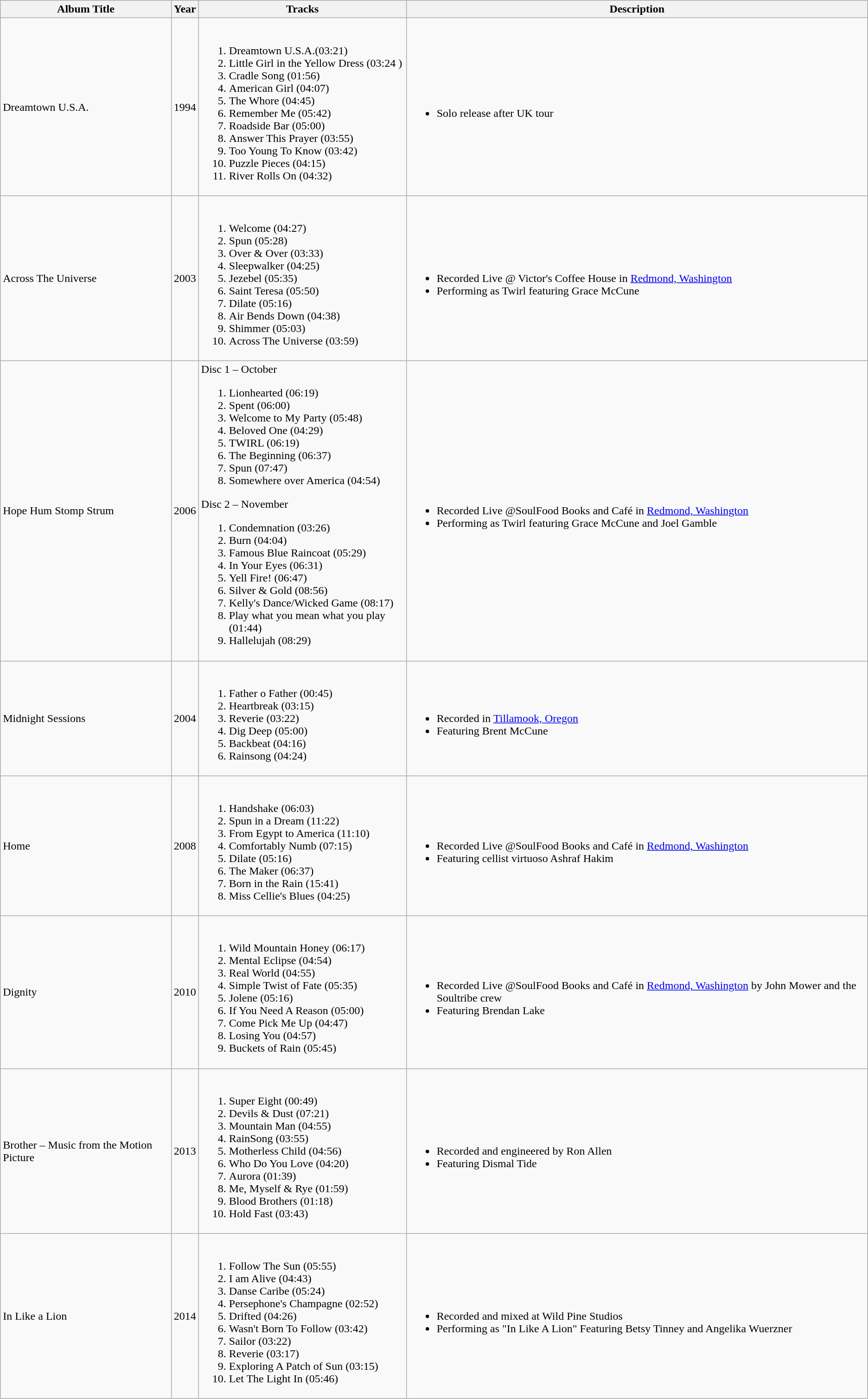<table class="wikitable">
<tr>
<th>Album Title</th>
<th>Year</th>
<th>Tracks</th>
<th>Description</th>
</tr>
<tr>
<td>Dreamtown U.S.A.</td>
<td>1994</td>
<td><br><ol><li>Dreamtown U.S.A.(03:21)</li><li>Little Girl in the Yellow Dress (03:24 )</li><li>Cradle Song (01:56)</li><li>American Girl (04:07)</li><li>The Whore (04:45)</li><li>Remember Me (05:42)</li><li>Roadside Bar (05:00)</li><li>Answer This Prayer (03:55)</li><li>Too Young To Know (03:42)</li><li>Puzzle Pieces (04:15)</li><li>River Rolls On (04:32)</li></ol></td>
<td><br><ul><li>Solo release after UK tour</li></ul></td>
</tr>
<tr>
<td>Across The Universe</td>
<td>2003</td>
<td><br><ol><li>Welcome (04:27)</li><li>Spun (05:28)</li><li>Over & Over (03:33)</li><li>Sleepwalker (04:25)</li><li>Jezebel (05:35)</li><li>Saint Teresa (05:50)</li><li>Dilate (05:16)</li><li>Air Bends Down (04:38)</li><li>Shimmer (05:03)</li><li>Across The Universe (03:59)</li></ol></td>
<td><br><ul><li>Recorded Live @ Victor's Coffee House in <a href='#'>Redmond, Washington</a></li><li>Performing as Twirl featuring Grace McCune</li></ul></td>
</tr>
<tr>
<td>Hope Hum Stomp Strum</td>
<td>2006</td>
<td>Disc 1 – October<br><ol><li>Lionhearted (06:19)</li><li>Spent (06:00)</li><li>Welcome to My Party (05:48)</li><li>Beloved One (04:29)</li><li>TWIRL (06:19)</li><li>The Beginning (06:37)</li><li>Spun (07:47)</li><li>Somewhere over America (04:54)</li></ol>Disc 2 – November<ol><li>Condemnation (03:26)</li><li>Burn (04:04)</li><li>Famous Blue Raincoat (05:29)</li><li>In Your Eyes (06:31)</li><li>Yell Fire! (06:47)</li><li>Silver & Gold (08:56)</li><li>Kelly's Dance/Wicked Game (08:17)</li><li>Play what you mean what you play (01:44)</li><li>Hallelujah (08:29)</li></ol></td>
<td><br><ul><li>Recorded Live @SoulFood Books and Café in <a href='#'>Redmond, Washington</a></li><li>Performing as Twirl featuring Grace McCune and Joel Gamble</li></ul></td>
</tr>
<tr>
<td>Midnight Sessions</td>
<td>2004</td>
<td><br><ol><li>Father o Father (00:45)</li><li>Heartbreak (03:15)</li><li>Reverie (03:22)</li><li>Dig Deep (05:00)</li><li>Backbeat (04:16)</li><li>Rainsong (04:24)</li></ol></td>
<td><br><ul><li>Recorded in <a href='#'>Tillamook, Oregon</a></li><li>Featuring Brent McCune</li></ul></td>
</tr>
<tr>
<td>Home</td>
<td>2008</td>
<td><br><ol><li>Handshake (06:03)</li><li>Spun in a Dream (11:22)</li><li>From Egypt to America (11:10)</li><li>Comfortably Numb (07:15)</li><li>Dilate (05:16)</li><li>The Maker (06:37)</li><li>Born in the Rain (15:41)</li><li>Miss Cellie's Blues (04:25)</li></ol></td>
<td><br><ul><li>Recorded Live @SoulFood Books and Café in <a href='#'>Redmond, Washington</a></li><li>Featuring cellist virtuoso Ashraf Hakim</li></ul></td>
</tr>
<tr>
<td>Dignity</td>
<td>2010</td>
<td><br><ol><li>Wild Mountain Honey (06:17)</li><li>Mental Eclipse (04:54)</li><li>Real World (04:55)</li><li>Simple Twist of Fate (05:35)</li><li>Jolene (05:16)</li><li>If You Need A Reason (05:00)</li><li>Come Pick Me Up (04:47)</li><li>Losing You (04:57)</li><li>Buckets of Rain (05:45)</li></ol></td>
<td><br><ul><li>Recorded Live @SoulFood Books and Café in <a href='#'>Redmond, Washington</a> by John Mower and the Soultribe crew</li><li>Featuring Brendan Lake</li></ul></td>
</tr>
<tr>
<td>Brother – Music from the Motion Picture</td>
<td>2013</td>
<td><br><ol><li>Super Eight (00:49)</li><li>Devils & Dust (07:21)</li><li>Mountain Man (04:55)</li><li>RainSong (03:55)</li><li>Motherless Child (04:56)</li><li>Who Do You Love (04:20)</li><li>Aurora (01:39)</li><li>Me, Myself & Rye (01:59)</li><li>Blood Brothers (01:18)</li><li>Hold Fast (03:43)</li></ol></td>
<td><br><ul><li>Recorded and engineered by Ron Allen</li><li>Featuring Dismal Tide</li></ul></td>
</tr>
<tr>
<td>In Like a Lion</td>
<td>2014</td>
<td><br><ol><li>Follow The Sun (05:55)</li><li>I am Alive (04:43)</li><li>Danse Caribe (05:24)</li><li>Persephone's Champagne (02:52)</li><li>Drifted (04:26)</li><li>Wasn't Born To Follow (03:42)</li><li>Sailor (03:22)</li><li>Reverie (03:17)</li><li>Exploring A Patch of Sun (03:15)</li><li>Let The Light In (05:46)</li></ol></td>
<td><br><ul><li>Recorded and mixed at Wild Pine Studios</li><li>Performing as "In Like A Lion" Featuring Betsy Tinney and Angelika Wuerzner</li></ul></td>
</tr>
</table>
